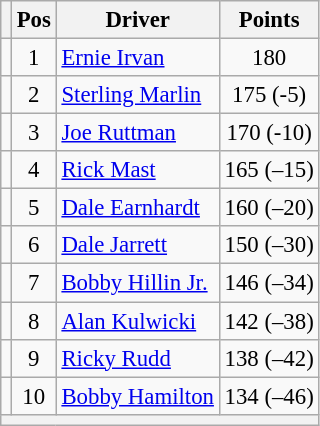<table class="wikitable" style="font-size: 95%;">
<tr>
<th></th>
<th>Pos</th>
<th>Driver</th>
<th>Points</th>
</tr>
<tr>
<td align="left"></td>
<td style="text-align:center;">1</td>
<td><a href='#'>Ernie Irvan</a></td>
<td style="text-align:center;">180</td>
</tr>
<tr>
<td align="left"></td>
<td style="text-align:center;">2</td>
<td><a href='#'>Sterling Marlin</a></td>
<td style="text-align:center;">175 (-5)</td>
</tr>
<tr>
<td align="left"></td>
<td style="text-align:center;">3</td>
<td><a href='#'>Joe Ruttman</a></td>
<td style="text-align:center;">170 (-10)</td>
</tr>
<tr>
<td align="left"></td>
<td style="text-align:center;">4</td>
<td><a href='#'>Rick Mast</a></td>
<td style="text-align:center;">165 (–15)</td>
</tr>
<tr>
<td align="left"></td>
<td style="text-align:center;">5</td>
<td><a href='#'>Dale Earnhardt</a></td>
<td style="text-align:center;">160 (–20)</td>
</tr>
<tr>
<td align="left"></td>
<td style="text-align:center;">6</td>
<td><a href='#'>Dale Jarrett</a></td>
<td style="text-align:center;">150 (–30)</td>
</tr>
<tr>
<td align="left"></td>
<td style="text-align:center;">7</td>
<td><a href='#'>Bobby Hillin Jr.</a></td>
<td style="text-align:center;">146 (–34)</td>
</tr>
<tr>
<td align="left"></td>
<td style="text-align:center;">8</td>
<td><a href='#'>Alan Kulwicki</a></td>
<td style="text-align:center;">142 (–38)</td>
</tr>
<tr>
<td align="left"></td>
<td style="text-align:center;">9</td>
<td><a href='#'>Ricky Rudd</a></td>
<td style="text-align:center;">138 (–42)</td>
</tr>
<tr>
<td align="left"></td>
<td style="text-align:center;">10</td>
<td><a href='#'>Bobby Hamilton</a></td>
<td style="text-align:center;">134 (–46)</td>
</tr>
<tr class="sortbottom">
<th colspan="9"></th>
</tr>
</table>
